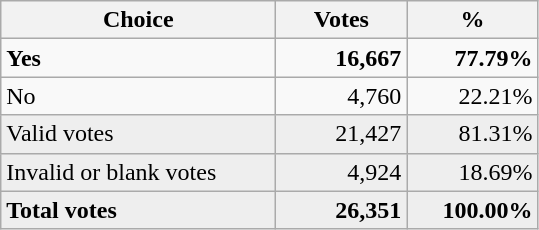<table class="wikitable">
<tr>
<th style=width:11em>Choice</th>
<th style=width:5em>Votes</th>
<th style=width:5em>%</th>
</tr>
<tr>
<td> <strong>Yes</strong></td>
<td style="text-align: right;"><strong>16,667</strong></td>
<td style="text-align: right;"><strong>77.79%</strong></td>
</tr>
<tr>
<td> No</td>
<td style="text-align: right;">4,760</td>
<td style="text-align: right;">22.21%</td>
</tr>
<tr style="background-color:#eeeeee" |>
<td>Valid votes</td>
<td style="text-align: right;">21,427</td>
<td style="text-align: right;">81.31%</td>
</tr>
<tr style="background-color:#eeeeee" |>
<td>Invalid or blank votes</td>
<td style="text-align: right;">4,924</td>
<td style="text-align: right;">18.69%</td>
</tr>
<tr style="background-color:#eeeeee" |>
<td><strong>Total votes </strong></td>
<td style="text-align: right;"><strong>26,351</strong></td>
<td style="text-align: right;"><strong>100.00%</strong></td>
</tr>
</table>
